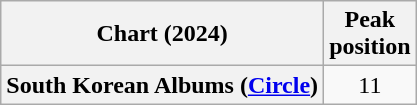<table class="wikitable plainrowheaders" style="text-align:center">
<tr>
<th scope="col">Chart (2024)</th>
<th scope="col">Peak<br>position</th>
</tr>
<tr>
<th scope="row">South Korean Albums (<a href='#'>Circle</a>)</th>
<td>11</td>
</tr>
</table>
